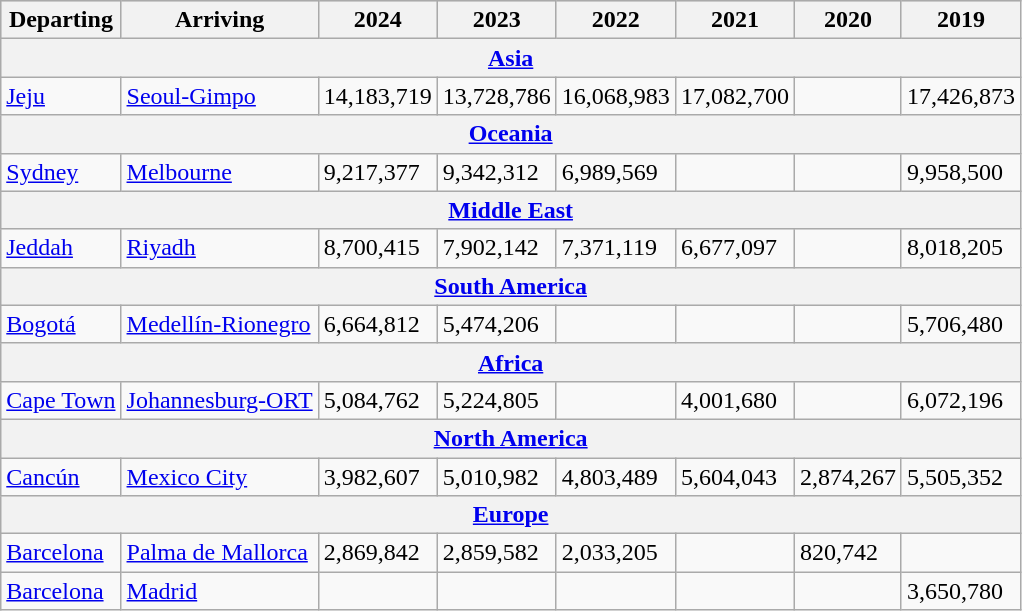<table class="wikitable sortable">
<tr style="background:lightgrey;">
<th>Departing</th>
<th>Arriving</th>
<th>2024</th>
<th>2023</th>
<th>2022</th>
<th>2021</th>
<th>2020</th>
<th>2019</th>
</tr>
<tr>
<th colspan="8"><a href='#'>Asia</a></th>
</tr>
<tr>
<td> <a href='#'>Jeju</a></td>
<td> <a href='#'>Seoul-Gimpo</a></td>
<td>14,183,719</td>
<td>13,728,786</td>
<td>16,068,983</td>
<td>17,082,700</td>
<td></td>
<td>17,426,873</td>
</tr>
<tr>
<th colspan="8"><a href='#'>Oceania</a></th>
</tr>
<tr>
<td> <a href='#'>Sydney</a></td>
<td> <a href='#'>Melbourne</a></td>
<td>9,217,377</td>
<td>9,342,312</td>
<td>6,989,569</td>
<td></td>
<td></td>
<td>9,958,500</td>
</tr>
<tr>
<th colspan="8"><a href='#'>Middle East</a></th>
</tr>
<tr>
<td> <a href='#'>Jeddah</a></td>
<td> <a href='#'>Riyadh</a></td>
<td>8,700,415</td>
<td>7,902,142</td>
<td>7,371,119</td>
<td>6,677,097</td>
<td></td>
<td>8,018,205</td>
</tr>
<tr>
<th colspan="8"><a href='#'>South America</a></th>
</tr>
<tr>
<td> <a href='#'>Bogotá</a></td>
<td> <a href='#'>Medellín-Rionegro</a></td>
<td>6,664,812</td>
<td>5,474,206</td>
<td></td>
<td></td>
<td></td>
<td>5,706,480</td>
</tr>
<tr>
<th colspan="8"><a href='#'>Africa</a></th>
</tr>
<tr>
<td> <a href='#'>Cape Town</a></td>
<td> <a href='#'>Johannesburg-ORT</a></td>
<td>5,084,762</td>
<td>5,224,805</td>
<td></td>
<td>4,001,680</td>
<td></td>
<td>6,072,196</td>
</tr>
<tr>
<th colspan="8"><a href='#'>North America</a></th>
</tr>
<tr>
<td> <a href='#'>Cancún</a></td>
<td> <a href='#'>Mexico City</a></td>
<td>3,982,607</td>
<td>5,010,982</td>
<td>4,803,489</td>
<td>5,604,043</td>
<td>2,874,267</td>
<td>5,505,352</td>
</tr>
<tr>
<th colspan="8"><a href='#'>Europe</a></th>
</tr>
<tr>
<td> <a href='#'>Barcelona</a></td>
<td> <a href='#'>Palma de Mallorca</a></td>
<td>2,869,842</td>
<td>2,859,582</td>
<td>2,033,205</td>
<td></td>
<td>820,742</td>
<td></td>
</tr>
<tr>
<td> <a href='#'>Barcelona</a></td>
<td> <a href='#'>Madrid</a></td>
<td></td>
<td></td>
<td></td>
<td></td>
<td></td>
<td>3,650,780</td>
</tr>
</table>
